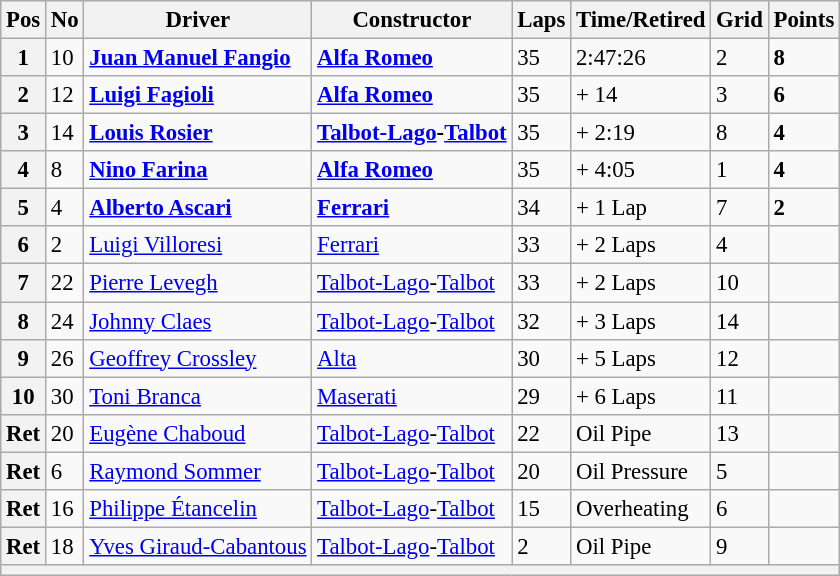<table class="wikitable" style="font-size: 95%;">
<tr>
<th>Pos</th>
<th>No</th>
<th>Driver</th>
<th>Constructor</th>
<th>Laps</th>
<th>Time/Retired</th>
<th>Grid</th>
<th>Points</th>
</tr>
<tr>
<th>1</th>
<td>10</td>
<td> <strong><a href='#'>Juan Manuel Fangio</a></strong></td>
<td><strong><a href='#'>Alfa Romeo</a></strong></td>
<td>35</td>
<td>2:47:26</td>
<td>2</td>
<td><strong>8</strong></td>
</tr>
<tr>
<th>2</th>
<td>12</td>
<td> <strong><a href='#'>Luigi Fagioli</a></strong></td>
<td><strong><a href='#'>Alfa Romeo</a></strong></td>
<td>35</td>
<td>+ 14</td>
<td>3</td>
<td><strong>6</strong></td>
</tr>
<tr>
<th>3</th>
<td>14</td>
<td> <strong><a href='#'>Louis Rosier</a></strong></td>
<td><strong><a href='#'>Talbot-Lago</a>-<a href='#'>Talbot</a></strong></td>
<td>35</td>
<td>+ 2:19</td>
<td>8</td>
<td><strong>4</strong></td>
</tr>
<tr>
<th>4</th>
<td>8</td>
<td> <strong><a href='#'>Nino Farina</a></strong></td>
<td><strong><a href='#'>Alfa Romeo</a></strong></td>
<td>35</td>
<td>+ 4:05</td>
<td>1</td>
<td><strong>4</strong></td>
</tr>
<tr>
<th>5</th>
<td>4</td>
<td> <strong><a href='#'>Alberto Ascari</a></strong></td>
<td><strong><a href='#'>Ferrari</a></strong></td>
<td>34</td>
<td>+ 1 Lap</td>
<td>7</td>
<td><strong>2</strong></td>
</tr>
<tr>
<th>6</th>
<td>2</td>
<td> <a href='#'>Luigi Villoresi</a></td>
<td><a href='#'>Ferrari</a></td>
<td>33</td>
<td>+ 2 Laps</td>
<td>4</td>
<td> </td>
</tr>
<tr>
<th>7</th>
<td>22</td>
<td> <a href='#'>Pierre Levegh</a></td>
<td><a href='#'>Talbot-Lago</a>-<a href='#'>Talbot</a></td>
<td>33</td>
<td>+ 2 Laps</td>
<td>10</td>
<td> </td>
</tr>
<tr>
<th>8</th>
<td>24</td>
<td> <a href='#'>Johnny Claes</a></td>
<td><a href='#'>Talbot-Lago</a>-<a href='#'>Talbot</a></td>
<td>32</td>
<td>+ 3 Laps</td>
<td>14</td>
<td> </td>
</tr>
<tr>
<th>9</th>
<td>26</td>
<td> <a href='#'>Geoffrey Crossley</a></td>
<td><a href='#'>Alta</a></td>
<td>30</td>
<td>+ 5 Laps</td>
<td>12</td>
<td> </td>
</tr>
<tr>
<th>10</th>
<td>30</td>
<td> <a href='#'>Toni Branca</a></td>
<td><a href='#'>Maserati</a></td>
<td>29</td>
<td>+ 6 Laps</td>
<td>11</td>
<td> </td>
</tr>
<tr>
<th>Ret</th>
<td>20</td>
<td> <a href='#'>Eugène Chaboud</a></td>
<td><a href='#'>Talbot-Lago</a>-<a href='#'>Talbot</a></td>
<td>22</td>
<td>Oil Pipe</td>
<td>13</td>
<td> </td>
</tr>
<tr>
<th>Ret</th>
<td>6</td>
<td> <a href='#'>Raymond Sommer</a></td>
<td><a href='#'>Talbot-Lago</a>-<a href='#'>Talbot</a></td>
<td>20</td>
<td>Oil Pressure</td>
<td>5</td>
<td> </td>
</tr>
<tr>
<th>Ret</th>
<td>16</td>
<td> <a href='#'>Philippe Étancelin</a></td>
<td><a href='#'>Talbot-Lago</a>-<a href='#'>Talbot</a></td>
<td>15</td>
<td>Overheating</td>
<td>6</td>
<td> </td>
</tr>
<tr>
<th>Ret</th>
<td>18</td>
<td> <a href='#'>Yves Giraud-Cabantous</a></td>
<td><a href='#'>Talbot-Lago</a>-<a href='#'>Talbot</a></td>
<td>2</td>
<td>Oil Pipe</td>
<td>9</td>
<td> </td>
</tr>
<tr>
<th colspan="8"></th>
</tr>
</table>
